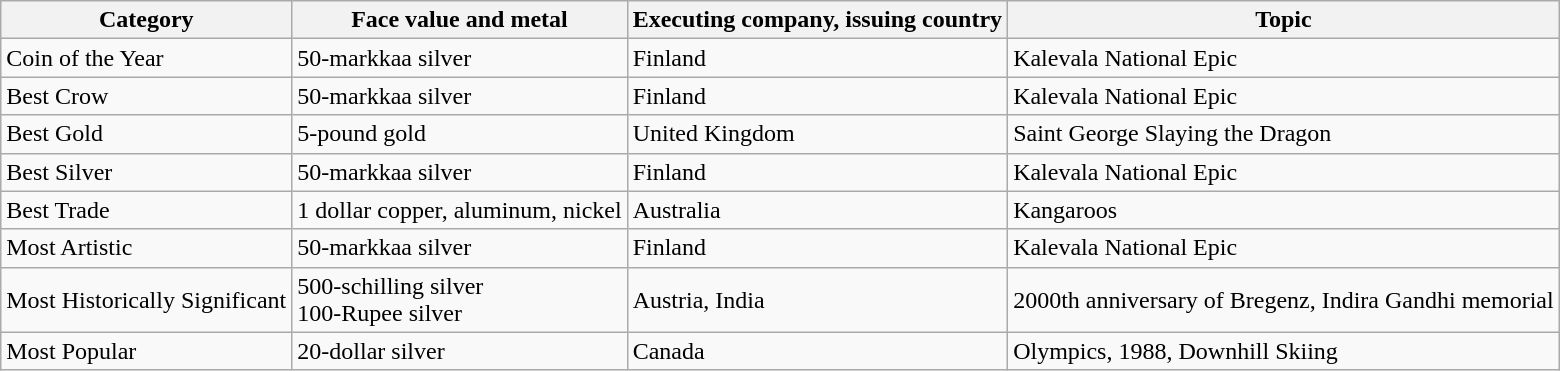<table class="wikitable plainrowheaders">
<tr>
<th>Category</th>
<th>Face value and metal</th>
<th>Executing company, issuing country</th>
<th>Topic</th>
</tr>
<tr>
<td>Coin of the Year</td>
<td>50-markkaa silver</td>
<td>Finland</td>
<td>Kalevala National Epic</td>
</tr>
<tr>
<td>Best Crow</td>
<td>50-markkaa silver</td>
<td>Finland</td>
<td>Kalevala National Epic</td>
</tr>
<tr>
<td>Best Gold</td>
<td>5-pound gold</td>
<td>United Kingdom</td>
<td>Saint George Slaying the Dragon</td>
</tr>
<tr>
<td>Best Silver</td>
<td>50-markkaa silver</td>
<td>Finland</td>
<td>Kalevala National Epic</td>
</tr>
<tr>
<td>Best Trade</td>
<td>1 dollar copper, aluminum, nickel</td>
<td>Australia</td>
<td>Kangaroos</td>
</tr>
<tr>
<td>Most Artistic</td>
<td>50-markkaa silver</td>
<td>Finland</td>
<td>Kalevala National Epic</td>
</tr>
<tr>
<td>Most Historically Significant</td>
<td>500-schilling silver<br>100-Rupee silver</td>
<td>Austria, India</td>
<td>2000th anniversary of Bregenz, Indira Gandhi memorial</td>
</tr>
<tr>
<td>Most Popular</td>
<td>20-dollar silver</td>
<td>Canada</td>
<td>Olympics, 1988, Downhill Skiing</td>
</tr>
</table>
